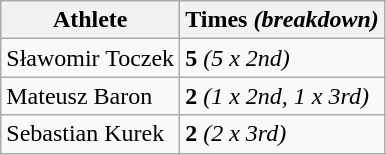<table class="wikitable">
<tr>
<th>Athlete</th>
<th>Times <em>(breakdown)</em></th>
</tr>
<tr>
<td> Sławomir Toczek</td>
<td><strong>5</strong> <em>(5 x 2nd)</em></td>
</tr>
<tr>
<td> Mateusz Baron</td>
<td><strong>2</strong> <em>(1 x 2nd, 1 x 3rd)</em></td>
</tr>
<tr>
<td> Sebastian Kurek</td>
<td><strong>2</strong> <em>(2 x 3rd)</em></td>
</tr>
</table>
